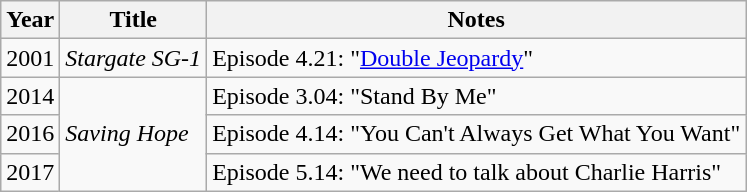<table class="wikitable sortable">
<tr>
<th>Year</th>
<th>Title</th>
<th class="unsortable">Notes</th>
</tr>
<tr>
<td>2001</td>
<td><em>Stargate SG-1</em></td>
<td>Episode 4.21: "<a href='#'>Double Jeopardy</a>"</td>
</tr>
<tr>
<td>2014</td>
<td rowspan="3"><em>Saving Hope</em></td>
<td>Episode 3.04: "Stand By Me"</td>
</tr>
<tr>
<td>2016</td>
<td>Episode 4.14: "You Can't Always Get What You Want"</td>
</tr>
<tr>
<td>2017</td>
<td>Episode 5.14:  "We need to talk about Charlie Harris"</td>
</tr>
</table>
